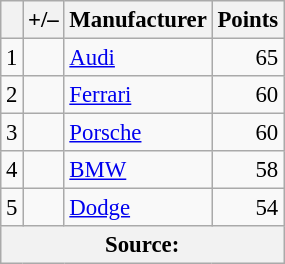<table class="wikitable" style="font-size: 95%;">
<tr>
<th scope="col"></th>
<th scope="col">+/–</th>
<th scope="col">Manufacturer</th>
<th scope="col">Points</th>
</tr>
<tr>
<td align=center>1</td>
<td align="left"></td>
<td> <a href='#'>Audi</a></td>
<td align=right>65</td>
</tr>
<tr>
<td align=center>2</td>
<td align="left"></td>
<td> <a href='#'>Ferrari</a></td>
<td align=right>60</td>
</tr>
<tr>
<td align=center>3</td>
<td align="left"></td>
<td> <a href='#'>Porsche</a></td>
<td align=right>60</td>
</tr>
<tr>
<td align=center>4</td>
<td align="left"></td>
<td> <a href='#'>BMW</a></td>
<td align=right>58</td>
</tr>
<tr>
<td align=center>5</td>
<td align="left"></td>
<td> <a href='#'>Dodge</a></td>
<td align=right>54</td>
</tr>
<tr>
<th colspan=5>Source:</th>
</tr>
</table>
